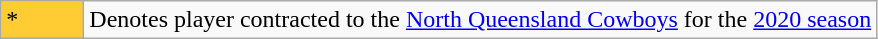<table class="wikitable">
<tr>
<td style="background:#FC3; width:3em;">*</td>
<td>Denotes player contracted to the <a href='#'>North Queensland Cowboys</a> for the <a href='#'>2020 season</a></td>
</tr>
</table>
